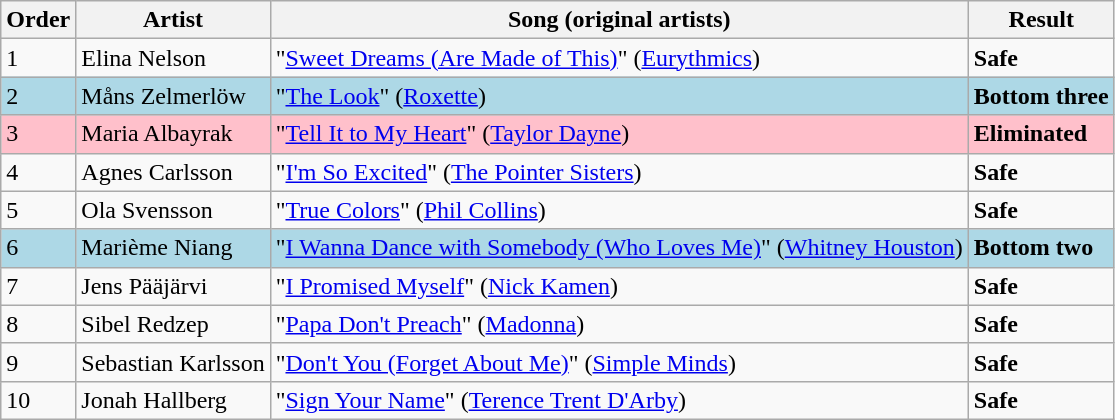<table class=wikitable>
<tr>
<th>Order</th>
<th>Artist</th>
<th>Song (original artists)</th>
<th>Result</th>
</tr>
<tr>
<td>1</td>
<td>Elina Nelson</td>
<td>"<a href='#'>Sweet Dreams (Are Made of This)</a>" (<a href='#'>Eurythmics</a>)</td>
<td><strong>Safe</strong></td>
</tr>
<tr style="background:lightblue;">
<td>2</td>
<td>Måns Zelmerlöw</td>
<td>"<a href='#'>The Look</a>" (<a href='#'>Roxette</a>)</td>
<td><strong>Bottom three</strong></td>
</tr>
<tr style="background:pink;">
<td>3</td>
<td>Maria Albayrak</td>
<td>"<a href='#'>Tell It to My Heart</a>" (<a href='#'>Taylor Dayne</a>)</td>
<td><strong>Eliminated</strong></td>
</tr>
<tr>
<td>4</td>
<td>Agnes Carlsson</td>
<td>"<a href='#'>I'm So Excited</a>" (<a href='#'>The Pointer Sisters</a>)</td>
<td><strong>Safe</strong></td>
</tr>
<tr>
<td>5</td>
<td>Ola Svensson</td>
<td>"<a href='#'>True Colors</a>" (<a href='#'>Phil Collins</a>)</td>
<td><strong>Safe</strong></td>
</tr>
<tr style="background:lightblue;">
<td>6</td>
<td>Marième Niang</td>
<td>"<a href='#'>I Wanna Dance with Somebody (Who Loves Me)</a>" (<a href='#'>Whitney Houston</a>)</td>
<td><strong>Bottom two</strong></td>
</tr>
<tr>
<td>7</td>
<td>Jens Pääjärvi</td>
<td>"<a href='#'>I Promised Myself</a>" (<a href='#'>Nick Kamen</a>)</td>
<td><strong>Safe</strong></td>
</tr>
<tr>
<td>8</td>
<td>Sibel Redzep</td>
<td>"<a href='#'>Papa Don't Preach</a>" (<a href='#'>Madonna</a>)</td>
<td><strong>Safe</strong></td>
</tr>
<tr>
<td>9</td>
<td>Sebastian Karlsson</td>
<td>"<a href='#'>Don't You (Forget About Me)</a>" (<a href='#'>Simple Minds</a>)</td>
<td><strong>Safe</strong></td>
</tr>
<tr>
<td>10</td>
<td>Jonah Hallberg</td>
<td>"<a href='#'>Sign Your Name</a>" (<a href='#'>Terence Trent D'Arby</a>)</td>
<td><strong>Safe</strong></td>
</tr>
</table>
